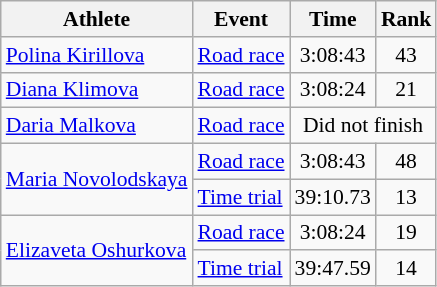<table class="wikitable" style="text-align:center; font-size:90%">
<tr>
<th>Athlete</th>
<th>Event</th>
<th>Time</th>
<th>Rank</th>
</tr>
<tr>
<td align=left><a href='#'>Polina Kirillova</a></td>
<td align=left><a href='#'>Road race</a></td>
<td>3:08:43</td>
<td>43</td>
</tr>
<tr>
<td align=left><a href='#'>Diana Klimova</a></td>
<td align=left><a href='#'>Road race</a></td>
<td>3:08:24</td>
<td>21</td>
</tr>
<tr>
<td align=left><a href='#'>Daria Malkova</a></td>
<td align=left><a href='#'>Road race</a></td>
<td colspan=2>Did not finish</td>
</tr>
<tr>
<td rowspan=2 align=left><a href='#'>Maria Novolodskaya</a></td>
<td align=left><a href='#'>Road race</a></td>
<td>3:08:43</td>
<td>48</td>
</tr>
<tr>
<td align=left><a href='#'>Time trial</a></td>
<td>39:10.73</td>
<td>13</td>
</tr>
<tr>
<td rowspan=2 align=left><a href='#'>Elizaveta Oshurkova</a></td>
<td align=left><a href='#'>Road race</a></td>
<td>3:08:24</td>
<td>19</td>
</tr>
<tr>
<td align=left><a href='#'>Time trial</a></td>
<td>39:47.59</td>
<td>14</td>
</tr>
</table>
